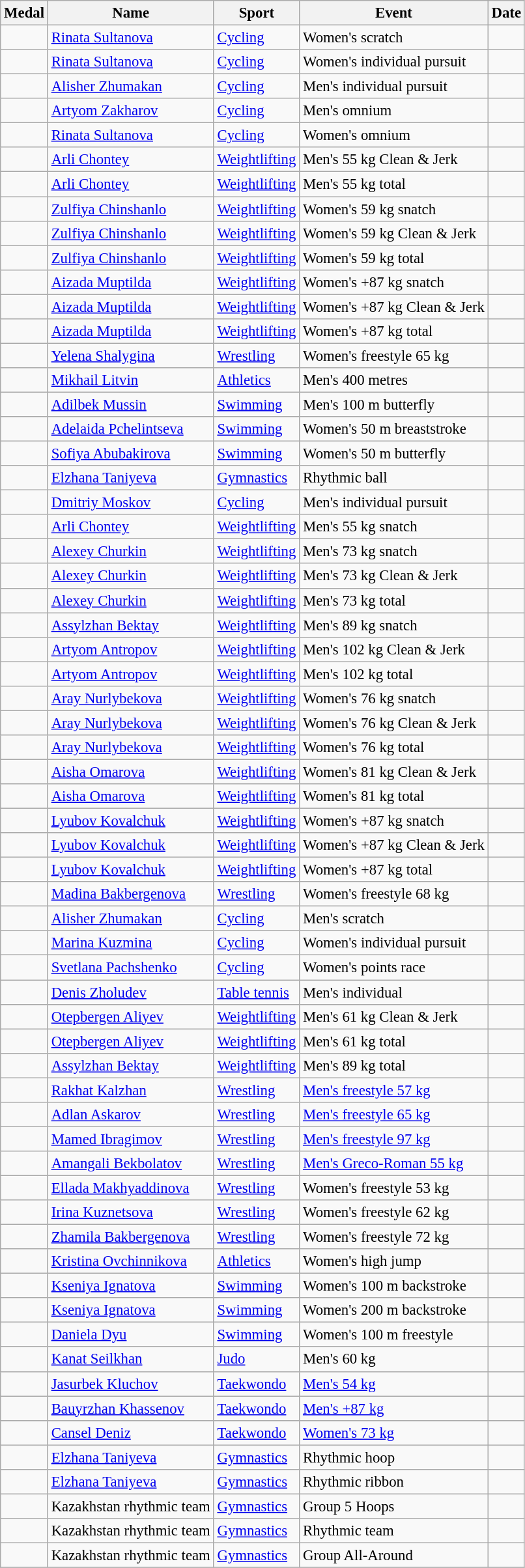<table class="wikitable sortable" style="font-size: 95%;">
<tr>
<th>Medal</th>
<th>Name</th>
<th>Sport</th>
<th>Event</th>
<th>Date</th>
</tr>
<tr>
<td></td>
<td><a href='#'>Rinata Sultanova</a></td>
<td><a href='#'>Cycling</a></td>
<td>Women's scratch</td>
<td></td>
</tr>
<tr>
<td></td>
<td><a href='#'>Rinata Sultanova</a></td>
<td><a href='#'>Cycling</a></td>
<td>Women's individual pursuit</td>
<td></td>
</tr>
<tr>
<td></td>
<td><a href='#'>Alisher Zhumakan</a></td>
<td><a href='#'>Cycling</a></td>
<td>Men's individual pursuit</td>
<td></td>
</tr>
<tr>
<td></td>
<td><a href='#'>Artyom Zakharov</a></td>
<td><a href='#'>Cycling</a></td>
<td>Men's omnium</td>
<td></td>
</tr>
<tr>
<td></td>
<td><a href='#'>Rinata Sultanova</a></td>
<td><a href='#'>Cycling</a></td>
<td>Women's omnium</td>
<td></td>
</tr>
<tr>
<td></td>
<td><a href='#'>Arli Chontey</a></td>
<td><a href='#'>Weightlifting</a></td>
<td>Men's 55 kg Clean & Jerk</td>
<td></td>
</tr>
<tr>
<td></td>
<td><a href='#'>Arli Chontey</a></td>
<td><a href='#'>Weightlifting</a></td>
<td>Men's 55 kg total</td>
<td></td>
</tr>
<tr>
<td></td>
<td><a href='#'>Zulfiya Chinshanlo</a></td>
<td><a href='#'>Weightlifting</a></td>
<td>Women's 59 kg snatch</td>
<td></td>
</tr>
<tr>
<td></td>
<td><a href='#'>Zulfiya Chinshanlo</a></td>
<td><a href='#'>Weightlifting</a></td>
<td>Women's 59 kg Clean & Jerk</td>
<td></td>
</tr>
<tr>
<td></td>
<td><a href='#'>Zulfiya Chinshanlo</a></td>
<td><a href='#'>Weightlifting</a></td>
<td>Women's 59 kg total</td>
<td></td>
</tr>
<tr>
<td></td>
<td><a href='#'>Aizada Muptilda</a></td>
<td><a href='#'>Weightlifting</a></td>
<td>Women's +87 kg snatch</td>
<td></td>
</tr>
<tr>
<td></td>
<td><a href='#'>Aizada Muptilda</a></td>
<td><a href='#'>Weightlifting</a></td>
<td>Women's +87 kg Clean & Jerk</td>
<td></td>
</tr>
<tr>
<td></td>
<td><a href='#'>Aizada Muptilda</a></td>
<td><a href='#'>Weightlifting</a></td>
<td>Women's +87 kg total</td>
<td></td>
</tr>
<tr>
<td></td>
<td><a href='#'>Yelena Shalygina</a></td>
<td><a href='#'>Wrestling</a></td>
<td>Women's freestyle 65 kg</td>
<td></td>
</tr>
<tr>
<td></td>
<td><a href='#'>Mikhail Litvin</a></td>
<td><a href='#'>Athletics</a></td>
<td>Men's 400 metres</td>
<td></td>
</tr>
<tr>
<td></td>
<td><a href='#'>Adilbek Mussin</a></td>
<td><a href='#'>Swimming</a></td>
<td>Men's 100 m butterfly</td>
<td></td>
</tr>
<tr>
<td></td>
<td><a href='#'>Adelaida Pchelintseva</a></td>
<td><a href='#'>Swimming</a></td>
<td>Women's 50 m breaststroke</td>
<td></td>
</tr>
<tr>
<td></td>
<td><a href='#'>Sofiya Abubakirova</a></td>
<td><a href='#'>Swimming</a></td>
<td>Women's 50 m butterfly</td>
<td></td>
</tr>
<tr>
<td></td>
<td><a href='#'>Elzhana Taniyeva</a></td>
<td><a href='#'>Gymnastics</a></td>
<td>Rhythmic ball</td>
<td></td>
</tr>
<tr>
<td></td>
<td><a href='#'>Dmitriy Moskov</a></td>
<td><a href='#'>Cycling</a></td>
<td>Men's individual pursuit</td>
<td></td>
</tr>
<tr>
<td></td>
<td><a href='#'>Arli Chontey</a></td>
<td><a href='#'>Weightlifting</a></td>
<td>Men's 55 kg snatch</td>
<td></td>
</tr>
<tr>
<td></td>
<td><a href='#'>Alexey Churkin</a></td>
<td><a href='#'>Weightlifting</a></td>
<td>Men's 73 kg snatch</td>
<td></td>
</tr>
<tr>
<td></td>
<td><a href='#'>Alexey Churkin</a></td>
<td><a href='#'>Weightlifting</a></td>
<td>Men's 73 kg Clean & Jerk</td>
<td></td>
</tr>
<tr>
<td></td>
<td><a href='#'>Alexey Churkin</a></td>
<td><a href='#'>Weightlifting</a></td>
<td>Men's 73 kg total</td>
<td></td>
</tr>
<tr>
<td></td>
<td><a href='#'>Assylzhan Bektay</a></td>
<td><a href='#'>Weightlifting</a></td>
<td>Men's 89 kg snatch</td>
<td></td>
</tr>
<tr>
<td></td>
<td><a href='#'>Artyom Antropov</a></td>
<td><a href='#'>Weightlifting</a></td>
<td>Men's 102 kg Clean & Jerk</td>
<td></td>
</tr>
<tr>
<td></td>
<td><a href='#'>Artyom Antropov</a></td>
<td><a href='#'>Weightlifting</a></td>
<td>Men's 102 kg total</td>
<td></td>
</tr>
<tr>
<td></td>
<td><a href='#'>Aray Nurlybekova</a></td>
<td><a href='#'>Weightlifting</a></td>
<td>Women's 76 kg snatch</td>
<td></td>
</tr>
<tr>
<td></td>
<td><a href='#'>Aray Nurlybekova</a></td>
<td><a href='#'>Weightlifting</a></td>
<td>Women's 76 kg Clean & Jerk</td>
<td></td>
</tr>
<tr>
<td></td>
<td><a href='#'>Aray Nurlybekova</a></td>
<td><a href='#'>Weightlifting</a></td>
<td>Women's 76 kg total</td>
<td></td>
</tr>
<tr>
<td></td>
<td><a href='#'>Aisha Omarova</a></td>
<td><a href='#'>Weightlifting</a></td>
<td>Women's 81 kg Clean & Jerk</td>
<td></td>
</tr>
<tr>
<td></td>
<td><a href='#'>Aisha Omarova</a></td>
<td><a href='#'>Weightlifting</a></td>
<td>Women's 81 kg total</td>
<td></td>
</tr>
<tr>
<td></td>
<td><a href='#'>Lyubov Kovalchuk</a></td>
<td><a href='#'>Weightlifting</a></td>
<td>Women's +87 kg snatch</td>
<td></td>
</tr>
<tr>
<td></td>
<td><a href='#'>Lyubov Kovalchuk</a></td>
<td><a href='#'>Weightlifting</a></td>
<td>Women's +87 kg Clean & Jerk</td>
<td></td>
</tr>
<tr>
<td></td>
<td><a href='#'>Lyubov Kovalchuk</a></td>
<td><a href='#'>Weightlifting</a></td>
<td>Women's +87 kg total</td>
<td></td>
</tr>
<tr>
<td></td>
<td><a href='#'>Madina Bakbergenova</a></td>
<td><a href='#'>Wrestling</a></td>
<td>Women's freestyle 68 kg</td>
<td></td>
</tr>
<tr>
<td></td>
<td><a href='#'>Alisher Zhumakan</a></td>
<td><a href='#'>Cycling</a></td>
<td>Men's scratch</td>
<td></td>
</tr>
<tr>
<td></td>
<td><a href='#'>Marina Kuzmina</a></td>
<td><a href='#'>Cycling</a></td>
<td>Women's individual pursuit</td>
<td></td>
</tr>
<tr>
<td></td>
<td><a href='#'>Svetlana Pachshenko</a></td>
<td><a href='#'>Cycling</a></td>
<td>Women's points race</td>
<td></td>
</tr>
<tr>
<td></td>
<td><a href='#'>Denis Zholudev</a></td>
<td><a href='#'>Table tennis</a></td>
<td>Men's individual</td>
<td></td>
</tr>
<tr>
<td></td>
<td><a href='#'>Otepbergen Aliyev</a></td>
<td><a href='#'>Weightlifting</a></td>
<td>Men's 61 kg Clean & Jerk</td>
<td></td>
</tr>
<tr>
<td></td>
<td><a href='#'>Otepbergen Aliyev</a></td>
<td><a href='#'>Weightlifting</a></td>
<td>Men's 61 kg total</td>
<td></td>
</tr>
<tr>
<td></td>
<td><a href='#'>Assylzhan Bektay</a></td>
<td><a href='#'>Weightlifting</a></td>
<td>Men's 89 kg total</td>
<td></td>
</tr>
<tr>
<td></td>
<td><a href='#'>Rakhat Kalzhan</a></td>
<td><a href='#'>Wrestling</a></td>
<td><a href='#'>Men's freestyle 57 kg</a></td>
<td></td>
</tr>
<tr>
<td></td>
<td><a href='#'>Adlan Askarov</a></td>
<td><a href='#'>Wrestling</a></td>
<td><a href='#'>Men's freestyle 65 kg</a></td>
<td></td>
</tr>
<tr>
<td></td>
<td><a href='#'>Mamed Ibragimov</a></td>
<td><a href='#'>Wrestling</a></td>
<td><a href='#'>Men's freestyle 97 kg</a></td>
<td></td>
</tr>
<tr>
<td></td>
<td><a href='#'>Amangali Bekbolatov</a></td>
<td><a href='#'>Wrestling</a></td>
<td><a href='#'>Men's Greco-Roman 55 kg</a></td>
<td></td>
</tr>
<tr>
<td></td>
<td><a href='#'>Ellada Makhyaddinova</a></td>
<td><a href='#'>Wrestling</a></td>
<td>Women's freestyle 53 kg</td>
<td></td>
</tr>
<tr>
<td></td>
<td><a href='#'>Irina Kuznetsova</a></td>
<td><a href='#'>Wrestling</a></td>
<td>Women's freestyle 62 kg</td>
<td></td>
</tr>
<tr>
<td></td>
<td><a href='#'>Zhamila Bakbergenova</a></td>
<td><a href='#'>Wrestling</a></td>
<td>Women's freestyle 72 kg</td>
<td></td>
</tr>
<tr>
<td></td>
<td><a href='#'>Kristina Ovchinnikova</a></td>
<td><a href='#'>Athletics</a></td>
<td>Women's high jump</td>
<td></td>
</tr>
<tr>
<td></td>
<td><a href='#'>Kseniya Ignatova</a></td>
<td><a href='#'>Swimming</a></td>
<td>Women's 100 m backstroke</td>
<td></td>
</tr>
<tr>
<td></td>
<td><a href='#'>Kseniya Ignatova</a></td>
<td><a href='#'>Swimming</a></td>
<td>Women's 200 m backstroke</td>
<td></td>
</tr>
<tr>
<td></td>
<td><a href='#'>Daniela Dyu</a></td>
<td><a href='#'>Swimming</a></td>
<td>Women's 100 m freestyle</td>
<td></td>
</tr>
<tr>
<td></td>
<td><a href='#'>Kanat Seilkhan</a></td>
<td><a href='#'>Judo</a></td>
<td>Men's 60 kg</td>
<td></td>
</tr>
<tr>
<td></td>
<td><a href='#'>Jasurbek Kluchov</a></td>
<td><a href='#'>Taekwondo</a></td>
<td><a href='#'>Men's 54 kg</a></td>
<td></td>
</tr>
<tr>
<td></td>
<td><a href='#'>Bauyrzhan Khassenov</a></td>
<td><a href='#'>Taekwondo</a></td>
<td><a href='#'>Men's +87 kg</a></td>
<td></td>
</tr>
<tr>
<td></td>
<td><a href='#'>Cansel Deniz</a></td>
<td><a href='#'>Taekwondo</a></td>
<td><a href='#'>Women's 73 kg</a></td>
<td></td>
</tr>
<tr>
<td></td>
<td><a href='#'>Elzhana Taniyeva</a></td>
<td><a href='#'>Gymnastics</a></td>
<td>Rhythmic hoop</td>
<td></td>
</tr>
<tr>
<td></td>
<td><a href='#'>Elzhana Taniyeva</a></td>
<td><a href='#'>Gymnastics</a></td>
<td>Rhythmic ribbon</td>
<td></td>
</tr>
<tr>
<td></td>
<td>Kazakhstan rhythmic team</td>
<td><a href='#'>Gymnastics</a></td>
<td>Group 5 Hoops</td>
<td></td>
</tr>
<tr>
<td></td>
<td>Kazakhstan rhythmic team</td>
<td><a href='#'>Gymnastics</a></td>
<td>Rhythmic team</td>
<td></td>
</tr>
<tr>
<td></td>
<td>Kazakhstan rhythmic team</td>
<td><a href='#'>Gymnastics</a></td>
<td>Group All-Around</td>
<td></td>
</tr>
<tr>
</tr>
</table>
